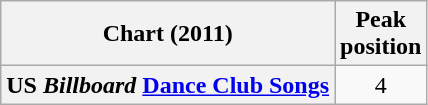<table class="wikitable sortable plainrowheaders">
<tr>
<th>Chart (2011)</th>
<th>Peak<br>position</th>
</tr>
<tr>
<th scope="row">US <em>Billboard</em> <a href='#'>Dance Club Songs</a></th>
<td style="text-align:center;">4</td>
</tr>
</table>
